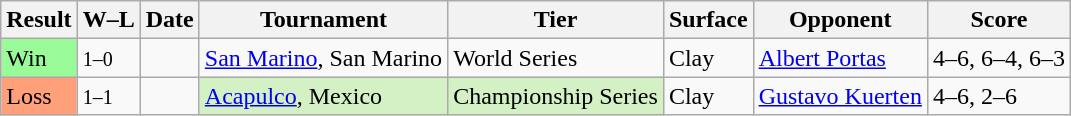<table class="sortable wikitable">
<tr>
<th>Result</th>
<th class="unsortable">W–L</th>
<th>Date</th>
<th>Tournament</th>
<th>Tier</th>
<th>Surface</th>
<th>Opponent</th>
<th class="unsortable">Score</th>
</tr>
<tr>
<td style="background:#98fb98;">Win</td>
<td><small>1–0</small></td>
<td><a href='#'></a></td>
<td><a href='#'>San Marino</a>, San Marino</td>
<td>World Series</td>
<td>Clay</td>
<td> <a href='#'>Albert Portas</a></td>
<td>4–6, 6–4, 6–3</td>
</tr>
<tr>
<td style="background:#ffa07a;">Loss</td>
<td><small>1–1</small></td>
<td><a href='#'></a></td>
<td style="background:#d4f1c5;"><a href='#'>Acapulco</a>, Mexico</td>
<td style="background:#d4f1c5;">Championship Series</td>
<td>Clay</td>
<td> <a href='#'>Gustavo Kuerten</a></td>
<td>4–6, 2–6</td>
</tr>
</table>
